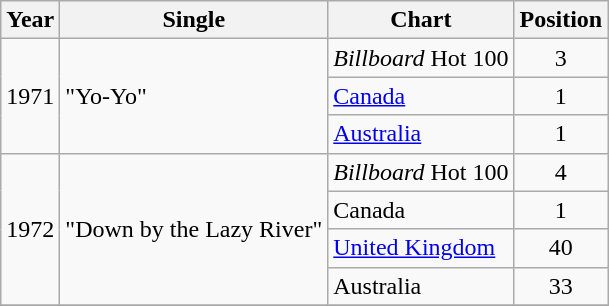<table class="wikitable">
<tr>
<th>Year</th>
<th>Single</th>
<th>Chart</th>
<th>Position</th>
</tr>
<tr>
<td rowspan="3">1971</td>
<td rowspan="3">"Yo-Yo"</td>
<td><em>Billboard</em> Hot 100</td>
<td align="center">3</td>
</tr>
<tr>
<td><a href='#'>Canada</a></td>
<td align="center">1</td>
</tr>
<tr>
<td><a href='#'>Australia</a></td>
<td align="center">1</td>
</tr>
<tr>
<td rowspan="4">1972</td>
<td rowspan="4">"Down by the Lazy River"</td>
<td><em>Billboard</em> Hot 100</td>
<td align="center">4</td>
</tr>
<tr>
<td>Canada</td>
<td align="center">1</td>
</tr>
<tr>
<td><a href='#'>United Kingdom</a></td>
<td align="center">40</td>
</tr>
<tr>
<td>Australia</td>
<td align="center">33</td>
</tr>
<tr>
</tr>
</table>
